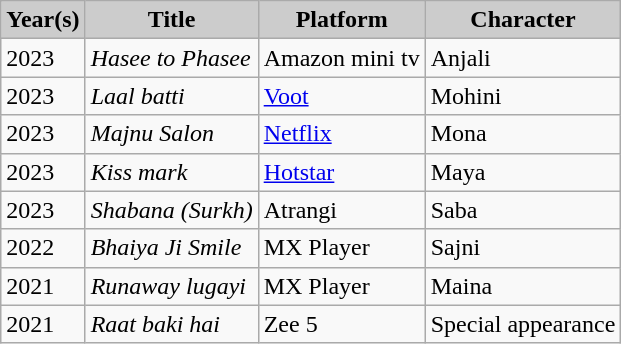<table class="wikitable sortable">
<tr>
<th style="background:#CCC;">Year(s)</th>
<th style="background:#CCC;">Title</th>
<th style="background:#CCC;">Platform</th>
<th style="background:#CCC;">Character</th>
</tr>
<tr>
<td>2023</td>
<td><em>Hasee to Phasee</em></td>
<td>Amazon mini tv</td>
<td>Anjali</td>
</tr>
<tr>
<td>2023</td>
<td><em>Laal batti</em></td>
<td><a href='#'>Voot</a></td>
<td>Mohini</td>
</tr>
<tr>
<td>2023</td>
<td><em>Majnu Salon</em></td>
<td><a href='#'>Netflix</a></td>
<td>Mona</td>
</tr>
<tr>
<td>2023</td>
<td><em>Kiss mark</em></td>
<td><a href='#'>Hotstar</a></td>
<td>Maya</td>
</tr>
<tr>
<td>2023</td>
<td><em>Shabana (Surkh)</em></td>
<td>Atrangi</td>
<td>Saba</td>
</tr>
<tr>
<td>2022</td>
<td><em>Bhaiya Ji Smile</em></td>
<td>MX Player</td>
<td>Sajni</td>
</tr>
<tr>
<td>2021</td>
<td><em>Runaway lugayi</em></td>
<td>MX Player</td>
<td>Maina</td>
</tr>
<tr>
<td>2021</td>
<td><em>Raat baki hai</em></td>
<td>Zee 5</td>
<td>Special appearance</td>
</tr>
</table>
